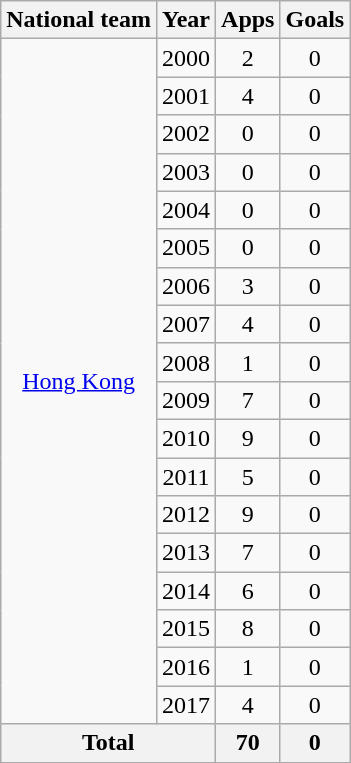<table class="wikitable" style="text-align:center">
<tr>
<th>National team</th>
<th>Year</th>
<th>Apps</th>
<th>Goals</th>
</tr>
<tr>
<td rowspan="18"><a href='#'>Hong Kong</a></td>
<td>2000</td>
<td>2</td>
<td>0</td>
</tr>
<tr>
<td>2001</td>
<td>4</td>
<td>0</td>
</tr>
<tr>
<td>2002</td>
<td>0</td>
<td>0</td>
</tr>
<tr>
<td>2003</td>
<td>0</td>
<td>0</td>
</tr>
<tr>
<td>2004</td>
<td>0</td>
<td>0</td>
</tr>
<tr>
<td>2005</td>
<td>0</td>
<td>0</td>
</tr>
<tr>
<td>2006</td>
<td>3</td>
<td>0</td>
</tr>
<tr>
<td>2007</td>
<td>4</td>
<td>0</td>
</tr>
<tr>
<td>2008</td>
<td>1</td>
<td>0</td>
</tr>
<tr>
<td>2009</td>
<td>7</td>
<td>0</td>
</tr>
<tr>
<td>2010</td>
<td>9</td>
<td>0</td>
</tr>
<tr>
<td>2011</td>
<td>5</td>
<td>0</td>
</tr>
<tr>
<td>2012</td>
<td>9</td>
<td>0</td>
</tr>
<tr>
<td>2013</td>
<td>7</td>
<td>0</td>
</tr>
<tr>
<td>2014</td>
<td>6</td>
<td>0</td>
</tr>
<tr>
<td>2015</td>
<td>8</td>
<td>0</td>
</tr>
<tr>
<td>2016</td>
<td>1</td>
<td>0</td>
</tr>
<tr>
<td>2017</td>
<td>4</td>
<td>0</td>
</tr>
<tr>
<th colspan=2>Total</th>
<th>70</th>
<th>0</th>
</tr>
</table>
